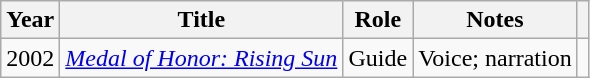<table class = "wikitable">
<tr>
<th>Year</th>
<th>Title</th>
<th>Role</th>
<th class="unsortable">Notes</th>
<th class="unsortable"></th>
</tr>
<tr>
<td>2002</td>
<td><em><a href='#'>Medal of Honor: Rising Sun</a></em></td>
<td>Guide</td>
<td>Voice; narration</td>
<td></td>
</tr>
</table>
